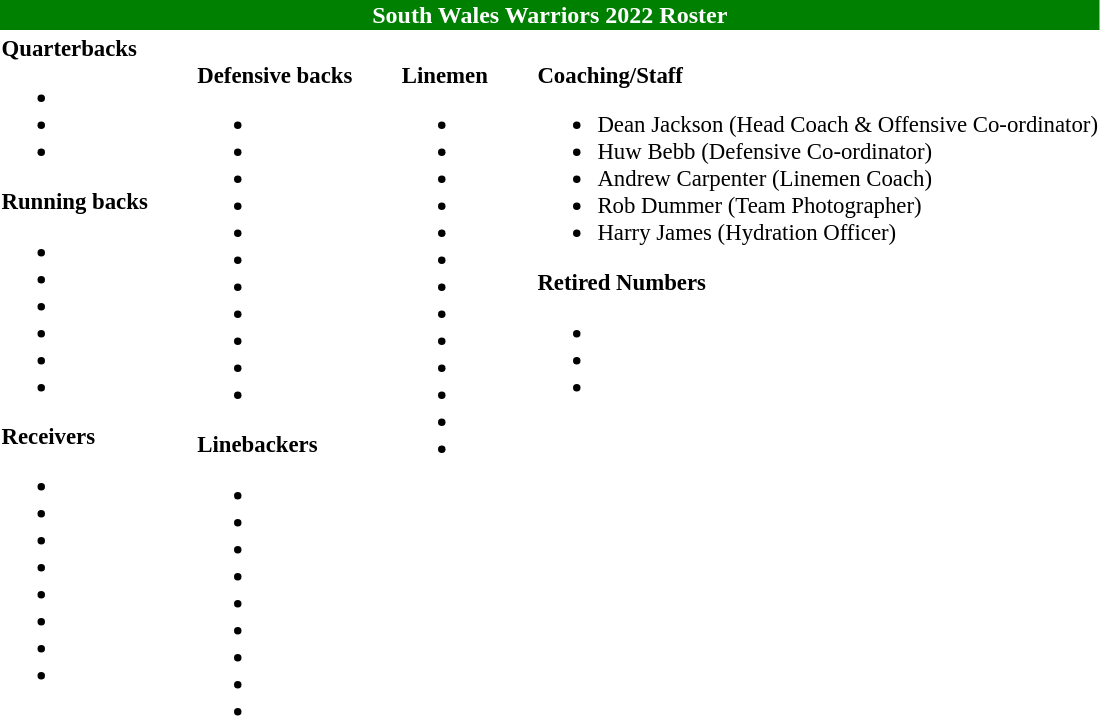<table class="toccolours" style="text-align: left;">
<tr>
<th colspan="7" style="background-color: green; color: white; text-align: center;">South Wales Warriors 2022 Roster</th>
</tr>
<tr>
<td style="font-size: 95%;" valign="top"><strong>Quarterbacks</strong><br><ul><li></li><li></li><li></li></ul><strong>Running backs</strong><ul><li></li><li></li><li></li><li></li><li></li><li></li></ul><strong>Receivers</strong><ul><li></li><li></li><li></li><li></li><li></li><li></li><li></li><li></li></ul></td>
<td style="width: 25px;"></td>
<td style="font-size: 95%;" valign="top"><br><strong>Defensive backs</strong><ul><li></li><li></li><li></li><li></li><li></li><li></li><li></li><li></li><li></li><li></li><li></li></ul><strong>Linebackers</strong><ul><li></li><li></li><li></li><li></li><li></li><li></li><li></li><li></li><li></li></ul></td>
<td style="width: 25px;"></td>
<td style="font-size: 95%;" valign="top"><br><strong>Linemen</strong><ul><li></li><li></li><li></li><li></li><li></li><li></li><li></li><li></li><li></li><li></li><li></li><li></li><li></li></ul></td>
<td style="width: 25px;"></td>
<td style="font-size: 95%;" valign="top"><br><strong>Coaching/Staff</strong><ul><li>Dean Jackson (Head Coach & Offensive Co-ordinator)</li><li>Huw Bebb (Defensive Co-ordinator)</li><li>Andrew Carpenter (Linemen Coach)</li><li>Rob Dummer (Team Photographer)</li><li>Harry James (Hydration Officer)</li></ul><strong>Retired Numbers</strong><ul><li></li><li></li><li></li></ul></td>
</tr>
</table>
